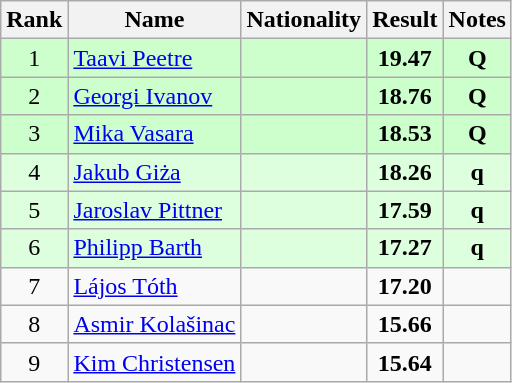<table class="wikitable sortable" style="text-align:center">
<tr>
<th>Rank</th>
<th>Name</th>
<th>Nationality</th>
<th>Result</th>
<th>Notes</th>
</tr>
<tr bgcolor=ccffcc>
<td>1</td>
<td align=left><a href='#'>Taavi Peetre</a></td>
<td align=left></td>
<td><strong>19.47</strong></td>
<td><strong>Q</strong></td>
</tr>
<tr bgcolor=ccffcc>
<td>2</td>
<td align=left><a href='#'>Georgi Ivanov</a></td>
<td align=left></td>
<td><strong>18.76</strong></td>
<td><strong>Q</strong></td>
</tr>
<tr bgcolor=ccffcc>
<td>3</td>
<td align=left><a href='#'>Mika Vasara</a></td>
<td align=left></td>
<td><strong>18.53</strong></td>
<td><strong>Q</strong></td>
</tr>
<tr bgcolor=ddffdd>
<td>4</td>
<td align=left><a href='#'>Jakub Giża</a></td>
<td align=left></td>
<td><strong>18.26</strong></td>
<td><strong>q</strong></td>
</tr>
<tr bgcolor=ddffdd>
<td>5</td>
<td align=left><a href='#'>Jaroslav Pittner</a></td>
<td align=left></td>
<td><strong>17.59</strong></td>
<td><strong>q</strong></td>
</tr>
<tr bgcolor=ddffdd>
<td>6</td>
<td align=left><a href='#'>Philipp Barth</a></td>
<td align=left></td>
<td><strong>17.27</strong></td>
<td><strong>q</strong></td>
</tr>
<tr>
<td>7</td>
<td align=left><a href='#'>Lájos Tóth</a></td>
<td align=left></td>
<td><strong>17.20</strong></td>
<td></td>
</tr>
<tr>
<td>8</td>
<td align=left><a href='#'>Asmir Kolašinac</a></td>
<td align=left></td>
<td><strong>15.66</strong></td>
<td></td>
</tr>
<tr>
<td>9</td>
<td align=left><a href='#'>Kim Christensen</a></td>
<td align=left></td>
<td><strong>15.64</strong></td>
<td></td>
</tr>
</table>
